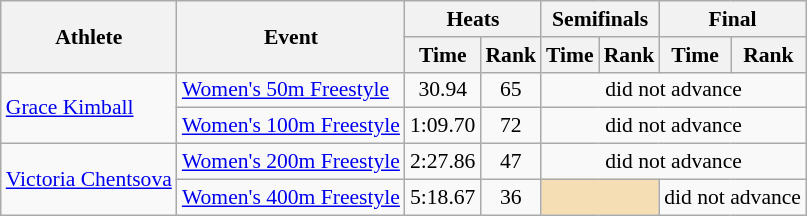<table class=wikitable style="font-size:90%">
<tr>
<th rowspan="2">Athlete</th>
<th rowspan="2">Event</th>
<th colspan="2">Heats</th>
<th colspan="2">Semifinals</th>
<th colspan="2">Final</th>
</tr>
<tr>
<th>Time</th>
<th>Rank</th>
<th>Time</th>
<th>Rank</th>
<th>Time</th>
<th>Rank</th>
</tr>
<tr>
<td rowspan="2"><a href='#'>Grace Kimball</a></td>
<td><a href='#'>Women's 50m Freestyle</a></td>
<td align=center>30.94</td>
<td align=center>65</td>
<td align=center colspan=4>did not advance</td>
</tr>
<tr>
<td><a href='#'>Women's 100m Freestyle</a></td>
<td align=center>1:09.70</td>
<td align=center>72</td>
<td align=center colspan=4>did not advance</td>
</tr>
<tr>
<td rowspan="2"><a href='#'>Victoria Chentsova</a></td>
<td><a href='#'>Women's 200m Freestyle</a></td>
<td align=center>2:27.86</td>
<td align=center>47</td>
<td align=center colspan=4>did not advance</td>
</tr>
<tr>
<td><a href='#'>Women's 400m Freestyle</a></td>
<td align=center>5:18.67</td>
<td align=center>36</td>
<td colspan= 2 bgcolor="wheat"></td>
<td align=center colspan=2>did not advance</td>
</tr>
</table>
